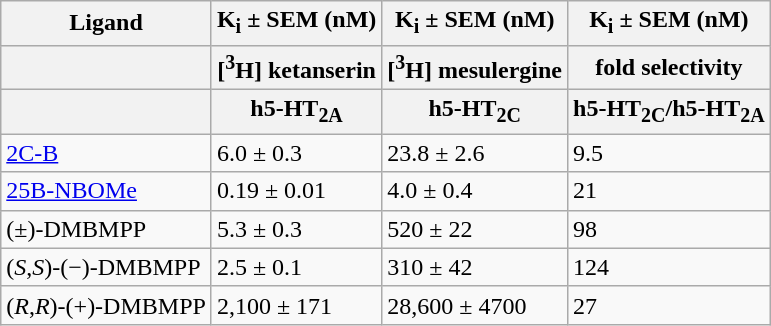<table class="wikitable">
<tr>
<th>Ligand</th>
<th>K<sub>i</sub> ± SEM (nM)</th>
<th>K<sub>i</sub> ± SEM (nM)</th>
<th>K<sub>i</sub> ± SEM (nM)</th>
</tr>
<tr>
<th></th>
<th>[<sup>3</sup>H] ketanserin</th>
<th>[<sup>3</sup>H] mesulergine</th>
<th>fold selectivity</th>
</tr>
<tr>
<th></th>
<th>h5-HT<sub>2A</sub></th>
<th>h5-HT<sub>2C</sub></th>
<th>h5-HT<sub>2C</sub>/h5-HT<sub>2A</sub></th>
</tr>
<tr>
<td><a href='#'>2C-B</a></td>
<td>6.0 ± 0.3</td>
<td>23.8 ± 2.6</td>
<td>9.5</td>
</tr>
<tr>
<td><a href='#'>25B-NBOMe</a></td>
<td>0.19 ± 0.01</td>
<td>4.0 ± 0.4</td>
<td>21</td>
</tr>
<tr>
<td>(±)-DMBMPP</td>
<td>5.3 ± 0.3</td>
<td>520 ± 22</td>
<td>98</td>
</tr>
<tr>
<td>(<em>S</em>,<em>S</em>)-(−)-DMBMPP</td>
<td>2.5 ± 0.1</td>
<td>310 ± 42</td>
<td>124</td>
</tr>
<tr>
<td>(<em>R</em>,<em>R</em>)-(+)-DMBMPP</td>
<td>2,100 ± 171</td>
<td>28,600 ± 4700</td>
<td>27</td>
</tr>
</table>
